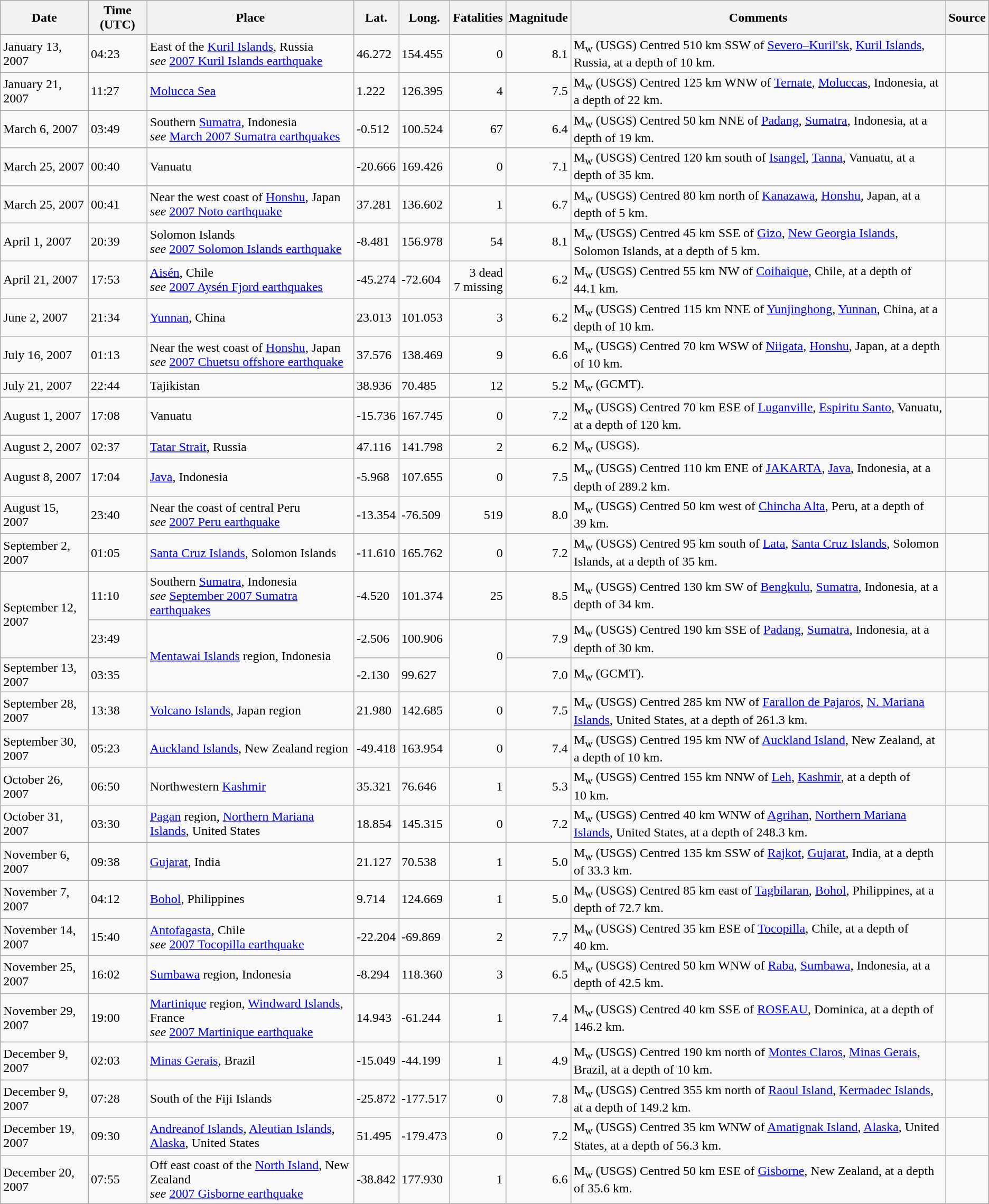<table class="wikitable sortable">
<tr style="background:#0000000;">
<th>Date</th>
<th>Time (UTC)</th>
<th>Place</th>
<th>Lat.</th>
<th>Long.</th>
<th>Fatalities</th>
<th>Magnitude</th>
<th>Comments</th>
<th>Source</th>
</tr>
<tr>
<td>January 13, 2007</td>
<td>04:23</td>
<td>East of the <a href='#'>Kuril Islands</a>, Russia<br> <em>see</em> <a href='#'>2007 Kuril Islands earthquake</a></td>
<td>46.272</td>
<td>154.455</td>
<td style="text-align:right;">0</td>
<td style="text-align:right;">8.1</td>
<td>M<sub>w</sub> (USGS) Centred 510 km SSW of <a href='#'>Severo–Kuril'sk</a>, <a href='#'>Kuril Islands</a>, Russia, at a depth of 10 km.</td>
<td style="text-align:right;"></td>
</tr>
<tr>
<td>January 21, 2007</td>
<td>11:27</td>
<td><a href='#'>Molucca Sea</a></td>
<td>1.222</td>
<td>126.395</td>
<td style="text-align:right;">4</td>
<td style="text-align:right;">7.5</td>
<td>M<sub>w</sub> (USGS) Centred 125 km WNW of <a href='#'>Ternate</a>, <a href='#'>Moluccas</a>, Indonesia, at a depth of 22 km.</td>
<td style="text-align:right;"></td>
</tr>
<tr>
<td>March 6, 2007</td>
<td>03:49</td>
<td>Southern <a href='#'>Sumatra</a>, Indonesia<br> <em>see</em> <a href='#'>March 2007 Sumatra earthquakes</a></td>
<td>-0.512</td>
<td>100.524</td>
<td style="text-align:right;">67</td>
<td style="text-align:right;">6.4</td>
<td>M<sub>w</sub> (USGS) Centred 50 km NNE of <a href='#'>Padang</a>, <a href='#'>Sumatra</a>, Indonesia, at a depth of 19 km.</td>
<td style="text-align:right;"></td>
</tr>
<tr>
<td>March 25, 2007</td>
<td>00:40</td>
<td>Vanuatu</td>
<td>-20.666</td>
<td>169.426</td>
<td style="text-align:right;">0</td>
<td style="text-align:right;">7.1</td>
<td>M<sub>w</sub> (USGS) Centred 120 km south of <a href='#'>Isangel</a>, <a href='#'>Tanna</a>, Vanuatu, at a depth of 35 km.</td>
<td style="text-align:right;"></td>
</tr>
<tr>
<td>March 25, 2007</td>
<td>00:41</td>
<td>Near the west coast of <a href='#'>Honshu</a>, Japan<br> <em>see</em> <a href='#'>2007 Noto earthquake</a></td>
<td>37.281</td>
<td>136.602</td>
<td style="text-align:right;">1</td>
<td style="text-align:right;">6.7</td>
<td>M<sub>w</sub> (USGS) Centred 80 km north of <a href='#'>Kanazawa</a>, <a href='#'>Honshu</a>, Japan, at a depth of 5 km.</td>
<td style="text-align:right;"></td>
</tr>
<tr>
<td>April 1, 2007</td>
<td>20:39</td>
<td>Solomon Islands<br> <em>see</em> <a href='#'>2007 Solomon Islands earthquake</a></td>
<td>-8.481</td>
<td>156.978</td>
<td style="text-align:right;">54</td>
<td style="text-align:right;">8.1</td>
<td>M<sub>w</sub> (USGS) Centred 45 km SSE of <a href='#'>Gizo</a>, <a href='#'>New Georgia Islands</a>, Solomon Islands, at a depth of 5 km.</td>
<td style="text-align:right;"></td>
</tr>
<tr>
<td>April 21, 2007</td>
<td>17:53</td>
<td><a href='#'>Aisén</a>, Chile<br> <em>see</em> <a href='#'>2007 Aysén Fjord earthquakes</a></td>
<td>-45.274</td>
<td>-72.604</td>
<td style="text-align:right;">3 dead<br> 7 missing</td>
<td style="text-align:right;">6.2</td>
<td>M<sub>w</sub> (USGS) Centred 55 km NW of <a href='#'>Coihaique</a>, Chile, at a depth of 44.1 km.</td>
<td style="text-align:right;"></td>
</tr>
<tr>
<td>June 2, 2007</td>
<td>21:34</td>
<td><a href='#'>Yunnan</a>, China</td>
<td>23.013</td>
<td>101.053</td>
<td style="text-align:right;">3</td>
<td style="text-align:right;">6.2</td>
<td>M<sub>w</sub> (USGS) Centred 115 km NNE of <a href='#'>Yunjinghong</a>, <a href='#'>Yunnan</a>, China, at a depth of 10 km.</td>
<td style="text-align:right;"></td>
</tr>
<tr>
<td>July 16, 2007</td>
<td>01:13</td>
<td>Near the west coast of <a href='#'>Honshu</a>, Japan<br> <em>see</em> <a href='#'>2007 Chuetsu offshore earthquake</a></td>
<td>37.576</td>
<td>138.469</td>
<td style="text-align:right;">9</td>
<td style="text-align:right;">6.6</td>
<td>M<sub>w</sub> (USGS) Centred 70 km WSW of <a href='#'>Niigata</a>, <a href='#'>Honshu</a>, Japan, at a depth of 10 km.</td>
<td style="text-align:right;"></td>
</tr>
<tr>
<td>July 21, 2007</td>
<td>22:44</td>
<td>Tajikistan</td>
<td>38.936</td>
<td>70.485</td>
<td style="text-align:right;">12</td>
<td style="text-align:right;">5.2</td>
<td>M<sub>w</sub> (GCMT).</td>
<td></td>
</tr>
<tr>
<td>August 1, 2007</td>
<td>17:08</td>
<td>Vanuatu</td>
<td>-15.736</td>
<td>167.745</td>
<td style="text-align:right;">0</td>
<td style="text-align:right;">7.2</td>
<td>M<sub>w</sub> (USGS) Centred 70 km ESE of <a href='#'>Luganville</a>, <a href='#'>Espiritu Santo</a>, Vanuatu, at a depth of 120 km.</td>
<td style="text-align:right;"></td>
</tr>
<tr>
<td>August 2, 2007</td>
<td>02:37</td>
<td><a href='#'>Tatar Strait</a>, Russia</td>
<td>47.116</td>
<td>141.798</td>
<td style="text-align:right;">2</td>
<td style="text-align:right;">6.2</td>
<td>M<sub>w</sub> (USGS).</td>
<td></td>
</tr>
<tr>
<td>August 8, 2007</td>
<td>17:04</td>
<td><a href='#'>Java</a>, Indonesia</td>
<td>-5.968</td>
<td>107.655</td>
<td style="text-align:right;">0</td>
<td style="text-align:right;">7.5</td>
<td>M<sub>w</sub> (USGS) Centred 110 km ENE of <a href='#'>JAKARTA</a>, <a href='#'>Java</a>, Indonesia, at a depth of 289.2 km.</td>
<td style="text-align:right;"></td>
</tr>
<tr>
<td>August 15, 2007</td>
<td>23:40</td>
<td>Near the coast of central Peru<br> <em>see</em> <a href='#'>2007 Peru earthquake</a></td>
<td>-13.354</td>
<td>-76.509</td>
<td style="text-align:right;">519</td>
<td style="text-align:right;">8.0</td>
<td>M<sub>w</sub> (USGS) Centred 50 km west of <a href='#'>Chincha Alta</a>, Peru, at a depth of 39 km.</td>
<td style="text-align:right;"></td>
</tr>
<tr>
<td>September 2, 2007</td>
<td>01:05</td>
<td><a href='#'>Santa Cruz Islands</a>, Solomon Islands</td>
<td>-11.610</td>
<td>165.762</td>
<td style="text-align:right;">0</td>
<td style="text-align:right;">7.2</td>
<td>M<sub>w</sub> (USGS) Centred 95 km south of <a href='#'>Lata</a>, <a href='#'>Santa Cruz Islands</a>, Solomon Islands, at a depth of 35 km.</td>
<td style="text-align:right;"></td>
</tr>
<tr>
<td rowspan="2">September 12, 2007</td>
<td>11:10</td>
<td>Southern <a href='#'>Sumatra</a>, Indonesia<br><em>see</em> <a href='#'>September 2007 Sumatra earthquakes</a></td>
<td>-4.520</td>
<td>101.374</td>
<td style="text-align:right;">25</td>
<td style="text-align:right;">8.5</td>
<td>M<sub>w</sub> (USGS) Centred 130 km SW of <a href='#'>Bengkulu</a>, <a href='#'>Sumatra</a>, Indonesia, at a depth of 34 km.</td>
<td style="text-align:right;"></td>
</tr>
<tr>
<td>23:49</td>
<td rowspan="2"><a href='#'>Mentawai Islands</a> region, Indonesia</td>
<td>-2.506</td>
<td>100.906</td>
<td rowspan="2" style="text-align:right;">0</td>
<td style="text-align:right;">7.9</td>
<td>M<sub>w</sub> (USGS) Centred 190 km SSE of <a href='#'>Padang</a>, <a href='#'>Sumatra</a>, Indonesia, at a depth of 30 km.</td>
<td style="text-align:right;"></td>
</tr>
<tr>
<td>September 13, 2007</td>
<td>03:35</td>
<td>-2.130</td>
<td>99.627</td>
<td style="text-align:right;">7.0</td>
<td>M<sub>w</sub> (GCMT).</td>
<td></td>
</tr>
<tr>
<td>September 28, 2007</td>
<td>13:38</td>
<td><a href='#'>Volcano Islands</a>, Japan region</td>
<td>21.980</td>
<td>142.685</td>
<td style="text-align:right;">0</td>
<td style="text-align:right;">7.5</td>
<td>M<sub>w</sub> (USGS) Centred 285 km NW of <a href='#'>Farallon de Pajaros</a>, <a href='#'>N. Mariana Islands</a>, United States, at a depth of 261.3 km.</td>
<td style="text-align:right;"></td>
</tr>
<tr>
<td>September 30, 2007</td>
<td>05:23</td>
<td><a href='#'>Auckland Islands</a>, New Zealand region</td>
<td>-49.418</td>
<td>163.954</td>
<td style="text-align:right;">0</td>
<td style="text-align:right;">7.4</td>
<td>M<sub>w</sub> (USGS) Centred 195 km NW of <a href='#'>Auckland Island</a>, New Zealand, at a depth of 10 km.</td>
<td style="text-align:right;"></td>
</tr>
<tr>
<td>October 26, 2007</td>
<td>06:50</td>
<td>Northwestern <a href='#'>Kashmir</a></td>
<td>35.321</td>
<td>76.646</td>
<td style="text-align:right;">1</td>
<td style="text-align:right;">5.3</td>
<td>M<sub>w</sub> (USGS) Centred 155 km NNW of <a href='#'>Leh</a>, <a href='#'>Kashmir</a>, at a depth of 10 km.</td>
<td style="text-align:right;"></td>
</tr>
<tr>
<td>October 31, 2007</td>
<td>03:30</td>
<td><a href='#'>Pagan</a> region, <a href='#'>Northern Mariana Islands</a>, United States</td>
<td>18.854</td>
<td>145.315</td>
<td style="text-align:right;">0</td>
<td style="text-align:right;">7.2</td>
<td>M<sub>w</sub> (USGS) Centred 40 km WNW of <a href='#'>Agrihan</a>, <a href='#'>Northern Mariana Islands</a>, United States, at a depth of 248.3 km.</td>
<td style="text-align:right;"></td>
</tr>
<tr>
<td>November 6, 2007</td>
<td>09:38</td>
<td><a href='#'>Gujarat</a>, India</td>
<td>21.127</td>
<td>70.538</td>
<td style="text-align:right;">1</td>
<td style="text-align:right;">5.0</td>
<td>M<sub>w</sub> (USGS) Centred 135 km SSW of <a href='#'>Rajkot</a>, <a href='#'>Gujarat</a>, India, at a depth of 33.3 km.</td>
<td style="text-align:right;"></td>
</tr>
<tr>
<td>November 7, 2007</td>
<td>04:12</td>
<td><a href='#'>Bohol</a>, Philippines</td>
<td>9.714</td>
<td>124.669</td>
<td style="text-align:right;">1</td>
<td style="text-align:right;">5.0</td>
<td>M<sub>w</sub> (USGS) Centred 85 km east of <a href='#'>Tagbilaran</a>, <a href='#'>Bohol</a>, Philippines, at a depth of 72.7 km.</td>
<td style="text-align:right;"></td>
</tr>
<tr>
<td>November 14, 2007</td>
<td>15:40</td>
<td><a href='#'>Antofagasta</a>, Chile<br><em>see</em> <a href='#'>2007 Tocopilla earthquake</a></td>
<td>-22.204</td>
<td>-69.869</td>
<td style="text-align:right;">2</td>
<td style="text-align:right;">7.7</td>
<td>M<sub>w</sub> (USGS) Centred 35 km ESE of <a href='#'>Tocopilla</a>, Chile, at a depth of 40 km.</td>
<td style="text-align:right;"></td>
</tr>
<tr>
<td>November 25, 2007</td>
<td>16:02</td>
<td><a href='#'>Sumbawa</a> region, Indonesia</td>
<td>-8.294</td>
<td>118.360</td>
<td style="text-align:right;">3</td>
<td style="text-align:right;">6.5</td>
<td>M<sub>w</sub> (USGS) Centred 50 km WNW of <a href='#'>Raba</a>, <a href='#'>Sumbawa</a>, Indonesia, at a depth of 42.5 km.</td>
<td style="text-align:right;"></td>
</tr>
<tr>
<td>November 29, 2007</td>
<td>19:00</td>
<td><a href='#'>Martinique</a> region, <a href='#'>Windward Islands</a>, France<br> <em>see</em> <a href='#'>2007 Martinique earthquake</a></td>
<td>14.943</td>
<td>-61.244</td>
<td style="text-align:right;">1</td>
<td style="text-align:right;">7.4</td>
<td>M<sub>w</sub> (USGS) Centred 40 km SSE of <a href='#'>ROSEAU</a>, Dominica, at a depth of 146.2 km.</td>
<td style="text-align:right;"></td>
</tr>
<tr>
<td>December 9, 2007</td>
<td>02:03</td>
<td><a href='#'>Minas Gerais</a>, Brazil</td>
<td>-15.049</td>
<td>-44.199</td>
<td style="text-align:right;">1</td>
<td style="text-align:right;">4.9</td>
<td>M<sub>w</sub> (USGS) Centred 190 km north of <a href='#'>Montes Claros</a>, <a href='#'>Minas Gerais</a>, Brazil, at a depth of 10 km.</td>
<td style="text-align:right;"></td>
</tr>
<tr>
<td>December 9, 2007</td>
<td>07:28</td>
<td>South of the Fiji Islands</td>
<td>-25.872</td>
<td>-177.517</td>
<td style="text-align:right;">0</td>
<td style="text-align:right;">7.8</td>
<td>M<sub>w</sub> (USGS) Centred 355 km north of <a href='#'>Raoul Island</a>, <a href='#'>Kermadec Islands</a>, at a depth of 149.2 km.</td>
<td style="text-align:right;"></td>
</tr>
<tr>
<td>December 19, 2007</td>
<td>09:30</td>
<td><a href='#'>Andreanof Islands</a>, <a href='#'>Aleutian Islands</a>, <a href='#'>Alaska</a>, United States</td>
<td>51.495</td>
<td>-179.473</td>
<td style="text-align:right;">0</td>
<td style="text-align:right;">7.2</td>
<td>M<sub>w</sub> (USGS) Centred 35 km WNW of <a href='#'>Amatignak Island</a>, <a href='#'>Alaska</a>, United States, at a depth of 56.3 km.</td>
<td style="text-align:right;"></td>
</tr>
<tr>
<td>December 20, 2007</td>
<td>07:55</td>
<td>Off east coast of the <a href='#'>North Island</a>, New Zealand<br> <em>see</em> <a href='#'>2007 Gisborne earthquake</a></td>
<td>-38.842</td>
<td>177.930</td>
<td style="text-align:right;">1</td>
<td style="text-align:right;">6.6</td>
<td>M<sub>w</sub> (USGS) Centred 50 km ESE of <a href='#'>Gisborne</a>, New Zealand, at a depth of 35.6 km.</td>
<td style="text-align:right;"></td>
</tr>
</table>
